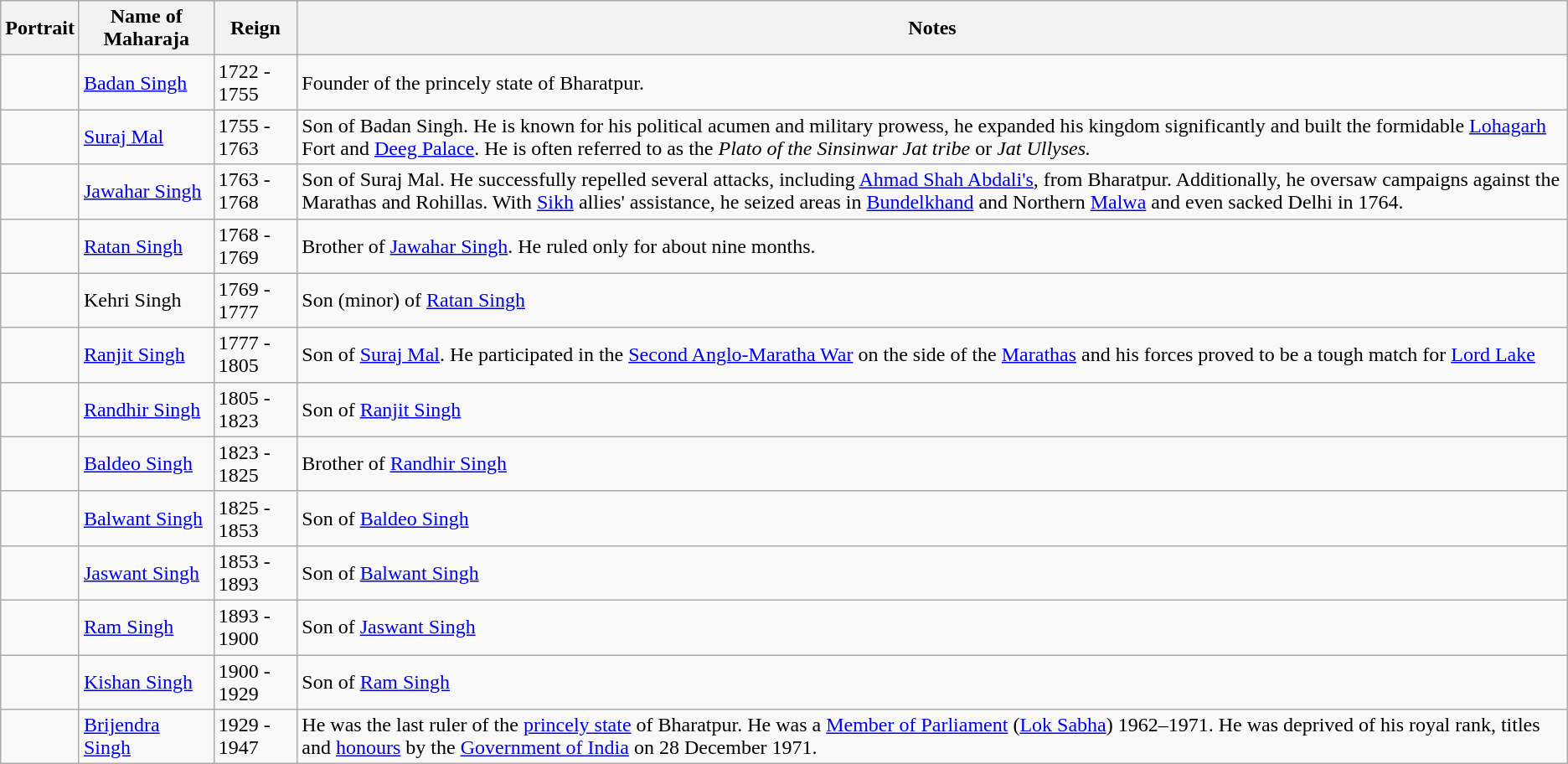<table class="wikitable">
<tr>
<th>Portrait</th>
<th>Name of Maharaja</th>
<th>Reign</th>
<th>Notes</th>
</tr>
<tr>
<td></td>
<td><a href='#'>Badan Singh</a></td>
<td>1722 - 1755</td>
<td>Founder of the princely state of Bharatpur.</td>
</tr>
<tr>
<td></td>
<td><a href='#'>Suraj Mal</a></td>
<td>1755 - 1763</td>
<td>Son of Badan Singh. He is known for his political acumen and military prowess, he expanded his kingdom significantly and built the formidable <a href='#'>Lohagarh</a> Fort and <a href='#'>Deeg Palace</a>. He is often referred to as the <em>Plato of the Sinsinwar Jat tribe</em> or <em>Jat Ullyses.</em></td>
</tr>
<tr>
<td></td>
<td><a href='#'>Jawahar Singh</a></td>
<td>1763 - 1768</td>
<td>Son of Suraj Mal. He successfully repelled several attacks, including <a href='#'>Ahmad Shah Abdali's</a>, from Bharatpur. Additionally, he oversaw campaigns against the Marathas and Rohillas. With <a href='#'>Sikh</a> allies' assistance, he seized areas in <a href='#'>Bundelkhand</a> and Northern <a href='#'>Malwa</a> and even sacked Delhi in 1764.</td>
</tr>
<tr>
<td></td>
<td><a href='#'>Ratan Singh</a></td>
<td>1768 - 1769</td>
<td>Brother of <a href='#'>Jawahar Singh</a>. He ruled only for about nine months.</td>
</tr>
<tr>
<td></td>
<td>Kehri Singh</td>
<td>1769 -  1777</td>
<td>Son (minor) of <a href='#'>Ratan Singh</a></td>
</tr>
<tr>
<td></td>
<td><a href='#'>Ranjit Singh</a></td>
<td>1777 - 1805</td>
<td>Son of <a href='#'>Suraj Mal</a>. He participated in the <a href='#'>Second Anglo-Maratha War</a> on the side of the <a href='#'>Marathas</a> and his forces proved to be a tough match for <a href='#'>Lord Lake</a></td>
</tr>
<tr>
<td></td>
<td><a href='#'>Randhir Singh</a></td>
<td>1805 - 1823</td>
<td>Son of <a href='#'>Ranjit Singh</a></td>
</tr>
<tr>
<td></td>
<td><a href='#'>Baldeo Singh</a></td>
<td>1823 - 1825</td>
<td>Brother of <a href='#'>Randhir Singh</a></td>
</tr>
<tr>
<td></td>
<td><a href='#'>Balwant Singh</a></td>
<td>1825 - 1853</td>
<td>Son of <a href='#'>Baldeo Singh</a></td>
</tr>
<tr>
<td></td>
<td><a href='#'>Jaswant Singh</a></td>
<td>1853 - 1893</td>
<td>Son of <a href='#'>Balwant Singh</a></td>
</tr>
<tr>
<td></td>
<td><a href='#'>Ram Singh</a></td>
<td>1893 - 1900</td>
<td>Son of <a href='#'>Jaswant Singh</a></td>
</tr>
<tr>
<td></td>
<td><a href='#'>Kishan Singh</a></td>
<td>1900 - 1929</td>
<td>Son of <a href='#'>Ram Singh</a></td>
</tr>
<tr>
<td></td>
<td><a href='#'>Brijendra Singh</a></td>
<td>1929 - 1947</td>
<td>He was the last ruler of the <a href='#'>princely state</a> of Bharatpur. He was a <a href='#'>Member of Parliament</a> (<a href='#'>Lok Sabha</a>) 1962–1971. He was deprived of his royal rank, titles and <a href='#'>honours</a> by the <a href='#'>Government of India</a> on 28 December 1971.</td>
</tr>
</table>
